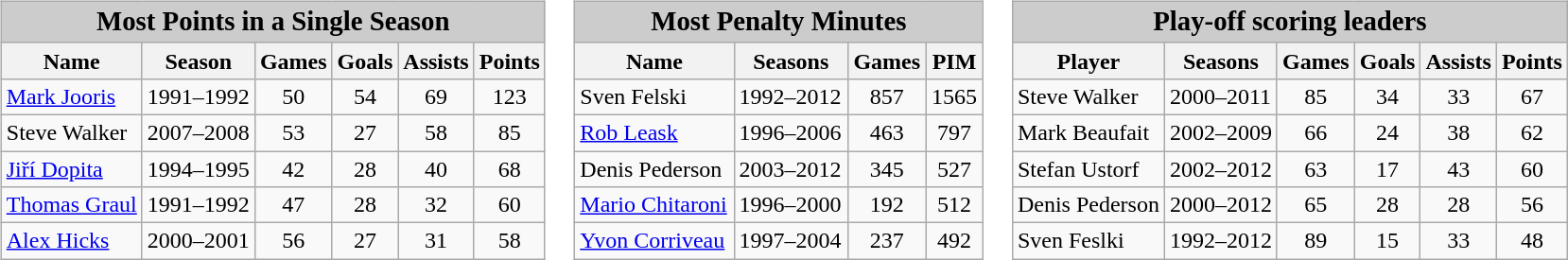<table>
<tr>
<td valign="top"><br><table class="wikitable" style="border:gray solid 1px;">
<tr style="text-align:center; background:#ccc;">
<td colspan="6" style="width:280px;"><big><strong>Most Points in a Single Season</strong></big></td>
</tr>
<tr style="text-align:center; background:#e8e8e8;">
<th>Name</th>
<th>Season</th>
<th>Games</th>
<th>Goals</th>
<th>Assists</th>
<th>Points</th>
</tr>
<tr style="text-align:center;">
<td align="left"><a href='#'>Mark Jooris</a></td>
<td style="text-align:left;">1991–1992</td>
<td>50</td>
<td>54</td>
<td>69</td>
<td>123</td>
</tr>
<tr style="text-align:center;">
<td style="text-align:left;">Steve Walker</td>
<td align="left">2007–2008</td>
<td>53</td>
<td>27</td>
<td>58</td>
<td>85</td>
</tr>
<tr style="text-align:center;">
<td style="text-align:left;"><a href='#'>Jiří Dopita</a></td>
<td style="text-align:left;">1994–1995</td>
<td>42</td>
<td>28</td>
<td>40</td>
<td>68</td>
</tr>
<tr style="text-align:center;">
<td style="text-align:left;"><a href='#'>Thomas Graul</a></td>
<td style="text-align:left;">1991–1992</td>
<td>47</td>
<td>28</td>
<td>32</td>
<td>60</td>
</tr>
<tr style="text-align:center;">
<td style="text-align:left;"><a href='#'>Alex Hicks</a></td>
<td style="text-align:left;">2000–2001</td>
<td>56</td>
<td>27</td>
<td>31</td>
<td>58</td>
</tr>
</table>
</td>
<td valign="top"><br><table class="wikitable" style="border:gray solid 1px;">
<tr style="text-align:center; background:#ccc;">
<td colspan="4" style="width:280px;"><big><strong>Most Penalty Minutes</strong></big></td>
</tr>
<tr style="text-align:center; background:#e8e8e8;">
<th>Name</th>
<th>Seasons</th>
<th>Games</th>
<th>PIM</th>
</tr>
<tr style="text-align:center;">
<td align="left">Sven Felski</td>
<td style="text-align:left;">1992–2012</td>
<td>857</td>
<td>1565</td>
</tr>
<tr style="text-align:center;">
<td align="left"><a href='#'>Rob Leask</a></td>
<td style="text-align:left;">1996–2006</td>
<td>463</td>
<td>797</td>
</tr>
<tr style="text-align:center;">
<td style="text-align:left;">Denis Pederson</td>
<td style="text-align:left;">2003–2012</td>
<td>345</td>
<td>527</td>
</tr>
<tr style="text-align:center;">
<td style="text-align:left;"><a href='#'>Mario Chitaroni</a></td>
<td style="text-align:left;">1996–2000</td>
<td>192</td>
<td>512</td>
</tr>
<tr style="text-align:center;">
<td style="text-align:left;"><a href='#'>Yvon Corriveau</a></td>
<td style="text-align:left;">1997–2004</td>
<td>237</td>
<td>492</td>
</tr>
</table>
</td>
<td valign="top"><br><table class="wikitable" style="border:gray solid 1px;">
<tr style="text-align:center; background:#ccc;">
<td colspan="6" style="width:280px;"><big><strong>Play-off scoring leaders</strong></big></td>
</tr>
<tr style="text-align:center; background:#e8e8e8;">
<th>Player</th>
<th>Seasons</th>
<th>Games</th>
<th>Goals</th>
<th>Assists</th>
<th>Points</th>
</tr>
<tr style="text-align:center;">
<td align="left">Steve Walker</td>
<td align="left">2000–2011</td>
<td>85</td>
<td>34</td>
<td>33</td>
<td>67</td>
</tr>
<tr style="text-align:center;">
<td align="left">Mark Beaufait</td>
<td align="left">2002–2009</td>
<td>66</td>
<td>24</td>
<td>38</td>
<td>62</td>
</tr>
<tr style="text-align:center;">
<td align="left">Stefan Ustorf</td>
<td align="left">2002–2012</td>
<td>63</td>
<td>17</td>
<td>43</td>
<td>60</td>
</tr>
<tr style="text-align:center;">
<td align="left">Denis Pederson</td>
<td align="left">2000–2012</td>
<td>65</td>
<td>28</td>
<td>28</td>
<td>56</td>
</tr>
<tr style="text-align:center;">
<td align="left">Sven Feslki</td>
<td align="left">1992–2012</td>
<td>89</td>
<td>15</td>
<td>33</td>
<td>48</td>
</tr>
</table>
</td>
</tr>
</table>
